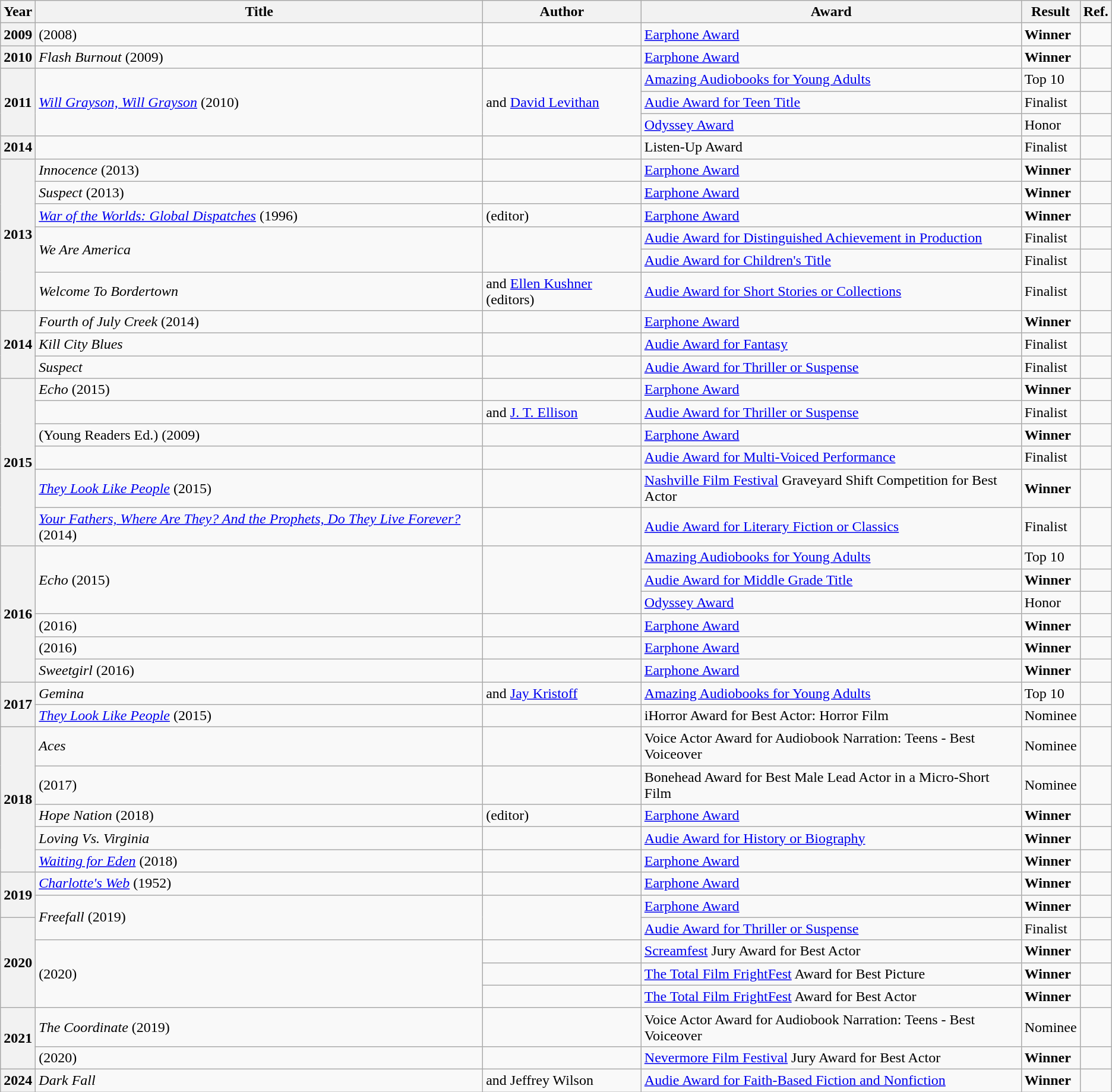<table class="wikitable sortable mw-collapsible">
<tr>
<th>Year</th>
<th>Title</th>
<th>Author</th>
<th>Award</th>
<th>Result</th>
<th>Ref.</th>
</tr>
<tr>
<th>2009</th>
<td><em></em> (2008)</td>
<td></td>
<td><a href='#'>Earphone Award</a></td>
<td><strong>Winner</strong></td>
<td></td>
</tr>
<tr>
<th>2010</th>
<td><em>Flash Burnout</em> (2009)</td>
<td></td>
<td><a href='#'>Earphone Award</a></td>
<td><strong>Winner</strong></td>
<td></td>
</tr>
<tr>
<th rowspan="3">2011</th>
<td rowspan="3"><em><a href='#'>Will Grayson, Will Grayson</a></em> (2010)</td>
<td rowspan="3"> and <a href='#'>David Levithan</a></td>
<td><a href='#'>Amazing Audiobooks for Young Adults</a></td>
<td>Top 10</td>
<td></td>
</tr>
<tr>
<td><a href='#'>Audie Award for Teen Title</a></td>
<td>Finalist</td>
<td></td>
</tr>
<tr>
<td><a href='#'>Odyssey Award</a></td>
<td>Honor</td>
<td></td>
</tr>
<tr>
<th>2014</th>
<td><em></em></td>
<td></td>
<td>Listen-Up Award</td>
<td>Finalist</td>
<td></td>
</tr>
<tr>
<th rowspan="6">2013</th>
<td><em>Innocence</em> (2013)</td>
<td></td>
<td><a href='#'>Earphone Award</a></td>
<td><strong>Winner</strong></td>
<td></td>
</tr>
<tr>
<td><em>Suspect</em> (2013)</td>
<td></td>
<td><a href='#'>Earphone Award</a></td>
<td><strong>Winner</strong></td>
<td></td>
</tr>
<tr>
<td><em><a href='#'>War of the Worlds: Global Dispatches</a></em> (1996)</td>
<td> (editor)</td>
<td><a href='#'>Earphone Award</a></td>
<td><strong>Winner</strong></td>
<td></td>
</tr>
<tr>
<td rowspan="2"><em>We Are America</em></td>
<td rowspan="2"></td>
<td><a href='#'>Audie Award for Distinguished Achievement in Production</a></td>
<td>Finalist</td>
<td></td>
</tr>
<tr>
<td><a href='#'>Audie Award for Children's Title</a></td>
<td>Finalist</td>
<td></td>
</tr>
<tr>
<td><em>Welcome To Bordertown</em></td>
<td> and <a href='#'>Ellen Kushner</a> (editors)</td>
<td><a href='#'>Audie Award for Short Stories or Collections</a></td>
<td>Finalist</td>
<td></td>
</tr>
<tr>
<th rowspan="3">2014</th>
<td><em>Fourth of July Creek</em> (2014)</td>
<td></td>
<td><a href='#'>Earphone Award</a></td>
<td><strong>Winner</strong></td>
<td></td>
</tr>
<tr>
<td><em>Kill City Blues</em></td>
<td></td>
<td><a href='#'>Audie Award for Fantasy</a></td>
<td>Finalist</td>
<td></td>
</tr>
<tr>
<td><em>Suspect</em></td>
<td></td>
<td><a href='#'>Audie Award for Thriller or Suspense</a></td>
<td>Finalist</td>
<td></td>
</tr>
<tr>
<th rowspan="6">2015</th>
<td><em>Echo</em> (2015)</td>
<td></td>
<td><a href='#'>Earphone Award</a></td>
<td><strong>Winner</strong></td>
<td></td>
</tr>
<tr>
<td><em></em></td>
<td> and <a href='#'>J. T. Ellison</a></td>
<td><a href='#'>Audie Award for Thriller or Suspense</a></td>
<td>Finalist</td>
<td></td>
</tr>
<tr>
<td><em></em> (Young Readers Ed.) (2009)</td>
<td></td>
<td><a href='#'>Earphone Award</a></td>
<td><strong>Winner</strong></td>
<td></td>
</tr>
<tr>
<td><em></em></td>
<td></td>
<td><a href='#'>Audie Award for Multi-Voiced Performance</a></td>
<td>Finalist</td>
<td></td>
</tr>
<tr>
<td><em><a href='#'>They Look Like People</a></em> (2015)</td>
<td></td>
<td><a href='#'>Nashville Film Festival</a> Graveyard Shift Competition for Best Actor</td>
<td><strong>Winner</strong></td>
<td></td>
</tr>
<tr>
<td><em><a href='#'>Your Fathers, Where Are They? And the Prophets, Do They Live Forever?</a></em> (2014)</td>
<td></td>
<td><a href='#'>Audie Award for Literary Fiction or Classics</a></td>
<td>Finalist</td>
<td></td>
</tr>
<tr>
<th rowspan="6">2016</th>
<td rowspan="3"><em>Echo</em> (2015)</td>
<td rowspan="3"></td>
<td><a href='#'>Amazing Audiobooks for Young Adults</a></td>
<td>Top 10</td>
<td></td>
</tr>
<tr>
<td><a href='#'>Audie Award for Middle Grade Title</a></td>
<td><strong>Winner</strong></td>
<td></td>
</tr>
<tr>
<td><a href='#'>Odyssey Award</a></td>
<td>Honor</td>
<td></td>
</tr>
<tr>
<td><em></em> (2016)</td>
<td></td>
<td><a href='#'>Earphone Award</a></td>
<td><strong>Winner</strong></td>
<td></td>
</tr>
<tr>
<td><em></em> (2016)</td>
<td></td>
<td><a href='#'>Earphone Award</a></td>
<td><strong>Winner</strong></td>
<td></td>
</tr>
<tr>
<td><em>Sweetgirl</em> (2016)</td>
<td></td>
<td><a href='#'>Earphone Award</a></td>
<td><strong>Winner</strong></td>
<td></td>
</tr>
<tr>
<th rowspan="2">2017</th>
<td><em>Gemina</em></td>
<td> and <a href='#'>Jay Kristoff</a></td>
<td><a href='#'>Amazing Audiobooks for Young Adults</a></td>
<td>Top 10</td>
<td></td>
</tr>
<tr>
<td><em><a href='#'>They Look Like People</a></em> (2015)</td>
<td></td>
<td>iHorror Award for  Best Actor: Horror Film</td>
<td>Nominee</td>
<td></td>
</tr>
<tr>
<th rowspan="5">2018</th>
<td><em>Aces</em></td>
<td></td>
<td>Voice Actor Award for Audiobook Narration: Teens - Best Voiceover</td>
<td>Nominee</td>
<td></td>
</tr>
<tr>
<td><em></em> (2017)</td>
<td></td>
<td>Bonehead Award for Best Male Lead Actor in a Micro-Short Film</td>
<td>Nominee</td>
<td></td>
</tr>
<tr>
<td><em>Hope Nation</em> (2018)</td>
<td> (editor)</td>
<td><a href='#'>Earphone Award</a></td>
<td><strong>Winner</strong></td>
<td></td>
</tr>
<tr>
<td><em>Loving Vs. Virginia</em></td>
<td></td>
<td><a href='#'>Audie Award for History or Biography</a></td>
<td><strong>Winner</strong></td>
<td></td>
</tr>
<tr>
<td><em><a href='#'>Waiting for Eden</a></em> (2018)</td>
<td></td>
<td><a href='#'>Earphone Award</a></td>
<td><strong>Winner</strong></td>
<td></td>
</tr>
<tr>
<th rowspan="2">2019</th>
<td><em><a href='#'>Charlotte's Web</a></em> (1952)</td>
<td></td>
<td><a href='#'>Earphone Award</a></td>
<td><strong>Winner</strong></td>
<td></td>
</tr>
<tr>
<td rowspan="2"><em>Freefall</em> (2019)</td>
<td rowspan="2"></td>
<td><a href='#'>Earphone Award</a></td>
<td><strong>Winner</strong></td>
<td></td>
</tr>
<tr>
<th rowspan="4">2020</th>
<td><a href='#'>Audie Award for Thriller or Suspense</a></td>
<td>Finalist</td>
<td></td>
</tr>
<tr>
<td rowspan="3"><em></em> (2020)</td>
<td></td>
<td><a href='#'>Screamfest</a> Jury Award for Best Actor</td>
<td><strong>Winner</strong></td>
<td></td>
</tr>
<tr>
<td></td>
<td><a href='#'>The Total Film FrightFest</a> Award for Best Picture</td>
<td><strong>Winner</strong></td>
<td></td>
</tr>
<tr>
<td></td>
<td><a href='#'>The Total Film FrightFest</a> Award for Best Actor</td>
<td><strong>Winner</strong></td>
<td></td>
</tr>
<tr>
<th rowspan="2">2021</th>
<td><em>The Coordinate</em> (2019)</td>
<td></td>
<td>Voice Actor Award for Audiobook Narration: Teens - Best Voiceover</td>
<td>Nominee</td>
<td></td>
</tr>
<tr>
<td><em></em> (2020)</td>
<td></td>
<td><a href='#'>Nevermore Film Festival</a> Jury Award for Best Actor</td>
<td><strong>Winner</strong></td>
<td></td>
</tr>
<tr>
<th>2024</th>
<td><em>Dark Fall</em></td>
<td> and Jeffrey Wilson</td>
<td><a href='#'>Audie Award for Faith-Based Fiction and Nonfiction</a></td>
<td><strong>Winner</strong></td>
<td></td>
</tr>
</table>
